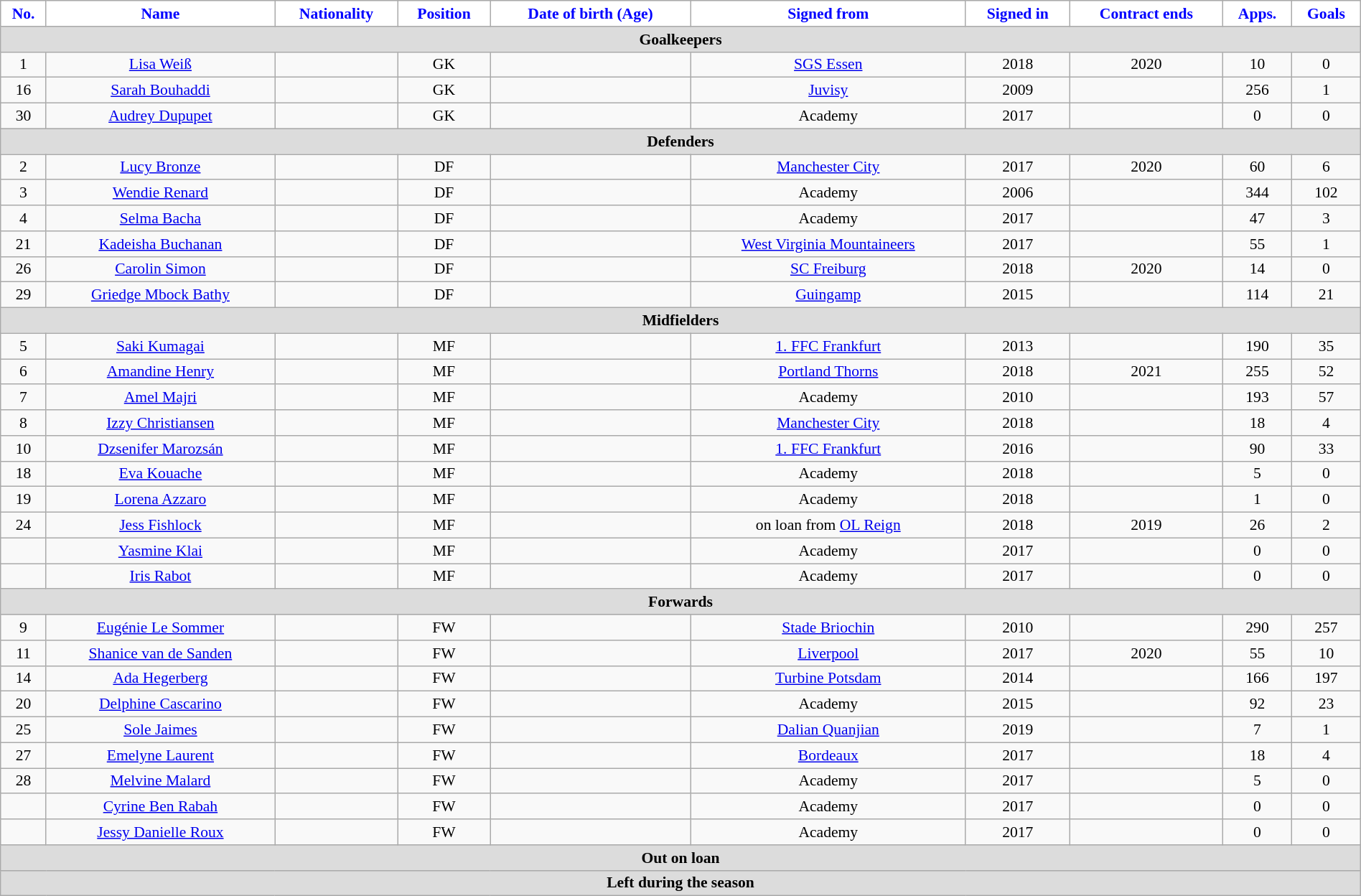<table class="wikitable"  style="text-align:center; font-size:90%; width:100%;">
<tr>
<th style="background:#FFFFFF; color:blue; text-align:center;">No.</th>
<th style="background:#FFFFFF; color:blue; text-align:center;">Name</th>
<th style="background:#FFFFFF; color:blue; text-align:center;">Nationality</th>
<th style="background:#FFFFFF; color:blue; text-align:center;">Position</th>
<th style="background:#FFFFFF; color:blue; text-align:center;">Date of birth (Age)</th>
<th style="background:#FFFFFF; color:blue; text-align:center;">Signed from</th>
<th style="background:#FFFFFF; color:blue; text-align:center;">Signed in</th>
<th style="background:#FFFFFF; color:blue; text-align:center;">Contract ends</th>
<th style="background:#FFFFFF; color:blue; text-align:center;">Apps.</th>
<th style="background:#FFFFFF; color:blue; text-align:center;">Goals</th>
</tr>
<tr>
<th colspan="11"  style="background:#dcdcdc; text-align:center;">Goalkeepers</th>
</tr>
<tr>
<td>1</td>
<td><a href='#'>Lisa Weiß</a></td>
<td></td>
<td>GK</td>
<td></td>
<td><a href='#'>SGS Essen</a></td>
<td>2018</td>
<td>2020</td>
<td>10</td>
<td>0</td>
</tr>
<tr>
<td>16</td>
<td><a href='#'>Sarah Bouhaddi</a></td>
<td></td>
<td>GK</td>
<td></td>
<td><a href='#'>Juvisy</a></td>
<td>2009</td>
<td></td>
<td>256</td>
<td>1</td>
</tr>
<tr>
<td>30</td>
<td><a href='#'>Audrey Dupupet</a></td>
<td></td>
<td>GK</td>
<td></td>
<td>Academy</td>
<td>2017</td>
<td></td>
<td>0</td>
<td>0</td>
</tr>
<tr>
<th colspan="11"  style="background:#dcdcdc; text-align:center;">Defenders</th>
</tr>
<tr>
<td>2</td>
<td><a href='#'>Lucy Bronze</a></td>
<td></td>
<td>DF</td>
<td></td>
<td><a href='#'>Manchester City</a></td>
<td>2017</td>
<td>2020</td>
<td>60</td>
<td>6</td>
</tr>
<tr>
<td>3</td>
<td><a href='#'>Wendie Renard</a></td>
<td></td>
<td>DF</td>
<td></td>
<td>Academy</td>
<td>2006</td>
<td></td>
<td>344</td>
<td>102</td>
</tr>
<tr>
<td>4</td>
<td><a href='#'>Selma Bacha</a></td>
<td></td>
<td>DF</td>
<td></td>
<td>Academy</td>
<td>2017</td>
<td></td>
<td>47</td>
<td>3</td>
</tr>
<tr>
<td>21</td>
<td><a href='#'>Kadeisha Buchanan</a></td>
<td></td>
<td>DF</td>
<td></td>
<td><a href='#'>West Virginia Mountaineers</a></td>
<td>2017</td>
<td></td>
<td>55</td>
<td>1</td>
</tr>
<tr>
<td>26</td>
<td><a href='#'>Carolin Simon</a></td>
<td></td>
<td>DF</td>
<td></td>
<td><a href='#'>SC Freiburg</a></td>
<td>2018</td>
<td>2020</td>
<td>14</td>
<td>0</td>
</tr>
<tr>
<td>29</td>
<td><a href='#'>Griedge Mbock Bathy</a></td>
<td></td>
<td>DF</td>
<td></td>
<td><a href='#'>Guingamp</a></td>
<td>2015</td>
<td></td>
<td>114</td>
<td>21</td>
</tr>
<tr>
<th colspan="11"  style="background:#dcdcdc; text-align:center;">Midfielders</th>
</tr>
<tr>
<td>5</td>
<td><a href='#'>Saki Kumagai</a></td>
<td></td>
<td>MF</td>
<td></td>
<td><a href='#'>1. FFC Frankfurt</a></td>
<td>2013</td>
<td></td>
<td>190</td>
<td>35</td>
</tr>
<tr>
<td>6</td>
<td><a href='#'>Amandine Henry</a></td>
<td></td>
<td>MF</td>
<td></td>
<td><a href='#'>Portland Thorns</a></td>
<td>2018</td>
<td>2021</td>
<td>255</td>
<td>52</td>
</tr>
<tr>
<td>7</td>
<td><a href='#'>Amel Majri</a></td>
<td></td>
<td>MF</td>
<td></td>
<td>Academy</td>
<td>2010</td>
<td></td>
<td>193</td>
<td>57</td>
</tr>
<tr>
<td>8</td>
<td><a href='#'>Izzy Christiansen</a></td>
<td></td>
<td>MF</td>
<td></td>
<td><a href='#'>Manchester City</a></td>
<td>2018</td>
<td></td>
<td>18</td>
<td>4</td>
</tr>
<tr>
<td>10</td>
<td><a href='#'>Dzsenifer Marozsán</a></td>
<td></td>
<td>MF</td>
<td></td>
<td><a href='#'>1. FFC Frankfurt</a></td>
<td>2016</td>
<td></td>
<td>90</td>
<td>33</td>
</tr>
<tr>
<td>18</td>
<td><a href='#'>Eva Kouache</a></td>
<td></td>
<td>MF</td>
<td></td>
<td>Academy</td>
<td>2018</td>
<td></td>
<td>5</td>
<td>0</td>
</tr>
<tr>
<td>19</td>
<td><a href='#'>Lorena Azzaro</a></td>
<td></td>
<td>MF</td>
<td></td>
<td>Academy</td>
<td>2018</td>
<td></td>
<td>1</td>
<td>0</td>
</tr>
<tr>
<td>24</td>
<td><a href='#'>Jess Fishlock</a></td>
<td></td>
<td>MF</td>
<td></td>
<td>on loan from <a href='#'>OL Reign</a></td>
<td>2018</td>
<td>2019</td>
<td>26</td>
<td>2</td>
</tr>
<tr>
<td></td>
<td><a href='#'>Yasmine Klai</a></td>
<td></td>
<td>MF</td>
<td></td>
<td>Academy</td>
<td>2017</td>
<td></td>
<td>0</td>
<td>0</td>
</tr>
<tr>
<td></td>
<td><a href='#'>Iris Rabot</a></td>
<td></td>
<td>MF</td>
<td></td>
<td>Academy</td>
<td>2017</td>
<td></td>
<td>0</td>
<td>0</td>
</tr>
<tr>
<th colspan="11"  style="background:#dcdcdc; text-align:center;">Forwards</th>
</tr>
<tr>
<td>9</td>
<td><a href='#'>Eugénie Le Sommer</a></td>
<td></td>
<td>FW</td>
<td></td>
<td><a href='#'>Stade Briochin</a></td>
<td>2010</td>
<td></td>
<td>290</td>
<td>257</td>
</tr>
<tr>
<td>11</td>
<td><a href='#'>Shanice van de Sanden</a></td>
<td></td>
<td>FW</td>
<td></td>
<td><a href='#'>Liverpool</a></td>
<td>2017</td>
<td>2020</td>
<td>55</td>
<td>10</td>
</tr>
<tr>
<td>14</td>
<td><a href='#'>Ada Hegerberg</a></td>
<td></td>
<td>FW</td>
<td></td>
<td><a href='#'>Turbine Potsdam</a></td>
<td>2014</td>
<td></td>
<td>166</td>
<td>197</td>
</tr>
<tr>
<td>20</td>
<td><a href='#'>Delphine Cascarino</a></td>
<td></td>
<td>FW</td>
<td></td>
<td>Academy</td>
<td>2015</td>
<td></td>
<td>92</td>
<td>23</td>
</tr>
<tr>
<td>25</td>
<td><a href='#'>Sole Jaimes</a></td>
<td></td>
<td>FW</td>
<td></td>
<td><a href='#'>Dalian Quanjian</a></td>
<td>2019</td>
<td></td>
<td>7</td>
<td>1</td>
</tr>
<tr>
<td>27</td>
<td><a href='#'>Emelyne Laurent</a></td>
<td></td>
<td>FW</td>
<td></td>
<td><a href='#'>Bordeaux</a></td>
<td>2017</td>
<td></td>
<td>18</td>
<td>4</td>
</tr>
<tr>
<td>28</td>
<td><a href='#'>Melvine Malard</a></td>
<td></td>
<td>FW</td>
<td></td>
<td>Academy</td>
<td>2017</td>
<td></td>
<td>5</td>
<td>0</td>
</tr>
<tr>
<td></td>
<td><a href='#'>Cyrine Ben Rabah</a></td>
<td></td>
<td>FW</td>
<td></td>
<td>Academy</td>
<td>2017</td>
<td></td>
<td>0</td>
<td>0</td>
</tr>
<tr>
<td></td>
<td><a href='#'>Jessy Danielle Roux</a></td>
<td></td>
<td>FW</td>
<td></td>
<td>Academy</td>
<td>2017</td>
<td></td>
<td>0</td>
<td>0</td>
</tr>
<tr>
<th colspan="11"  style="background:#dcdcdc; text-align:center;">Out on loan</th>
</tr>
<tr>
<th colspan="11"  style="background:#dcdcdc; text-align:center;">Left during the season</th>
</tr>
</table>
